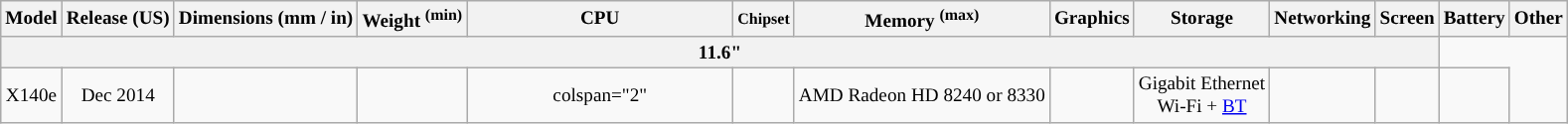<table class="wikitable" style="font-size: 80%; text-align: center; min-width: 80%;">
<tr>
<th>Model</th>
<th>Release (US)</th>
<th>Dimensions (mm / in)</th>
<th>Weight <sup>(min)</sup></th>
<th style="width:17%">CPU</th>
<th><small>Chipset</small></th>
<th>Memory <sup>(max)</sup></th>
<th>Graphics</th>
<th>Storage</th>
<th>Networking</th>
<th>Screen</th>
<th>Battery</th>
<th>Other</th>
</tr>
<tr>
<th colspan=11.6>11.6"</th>
</tr>
<tr>
<td>X140e </td>
<td>Dec 2014</td>
<td></td>
<td></td>
<td>colspan="2" </td>
<td></td>
<td style="background:">AMD Radeon HD 8240 or 8330</td>
<td></td>
<td>Gigabit Ethernet<br>Wi-Fi + <a href='#'>BT</a></td>
<td></td>
<td></td>
<td></td>
</tr>
</table>
